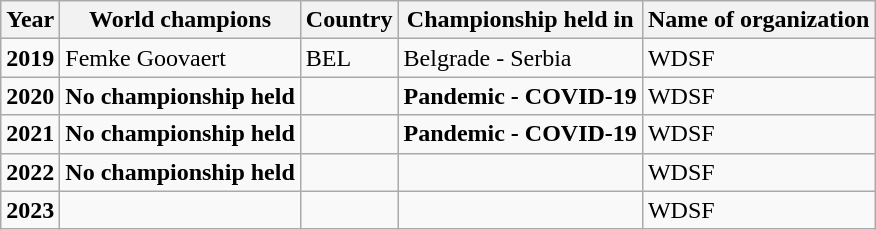<table class="wikitable">
<tr>
<th>Year</th>
<th>World champions</th>
<th>Country</th>
<th>Championship held in</th>
<th>Name of organization</th>
</tr>
<tr>
<td><strong>2019</strong></td>
<td>Femke Goovaert</td>
<td>BEL</td>
<td>Belgrade - Serbia</td>
<td>WDSF</td>
</tr>
<tr>
<td><strong>2020</strong></td>
<td><strong>No championship held</strong></td>
<td></td>
<td><strong>Pandemic - COVID-19</strong></td>
<td>WDSF</td>
</tr>
<tr>
<td><strong>2021</strong></td>
<td><strong>No championship held</strong></td>
<td></td>
<td><strong>Pandemic - COVID-19</strong></td>
<td>WDSF</td>
</tr>
<tr>
<td><strong>2022</strong></td>
<td><strong>No championship held</strong></td>
<td></td>
<td></td>
<td>WDSF</td>
</tr>
<tr>
<td><strong>2023</strong></td>
<td></td>
<td></td>
<td></td>
<td>WDSF</td>
</tr>
</table>
